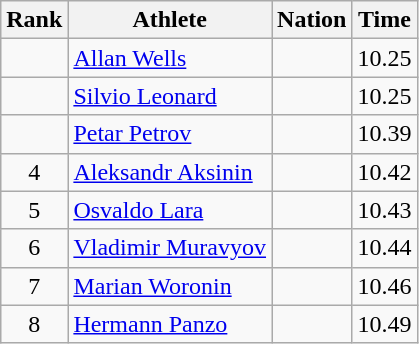<table class="wikitable sortable" style="text-align:center">
<tr>
<th>Rank</th>
<th>Athlete</th>
<th>Nation</th>
<th>Time</th>
</tr>
<tr>
<td></td>
<td align=left><a href='#'>Allan Wells</a></td>
<td align=left></td>
<td>10.25</td>
</tr>
<tr>
<td></td>
<td align=left><a href='#'>Silvio Leonard</a></td>
<td align=left></td>
<td>10.25</td>
</tr>
<tr>
<td></td>
<td align=left><a href='#'>Petar Petrov</a></td>
<td align=left></td>
<td>10.39</td>
</tr>
<tr>
<td>4</td>
<td align=left><a href='#'>Aleksandr Aksinin</a></td>
<td align=left></td>
<td>10.42</td>
</tr>
<tr>
<td>5</td>
<td align=left><a href='#'>Osvaldo Lara</a></td>
<td align=left></td>
<td>10.43</td>
</tr>
<tr>
<td>6</td>
<td align=left><a href='#'>Vladimir Muravyov</a></td>
<td align=left></td>
<td>10.44</td>
</tr>
<tr>
<td>7</td>
<td align=left><a href='#'>Marian Woronin</a></td>
<td align=left></td>
<td>10.46</td>
</tr>
<tr>
<td>8</td>
<td align=left><a href='#'>Hermann Panzo</a></td>
<td align=left></td>
<td>10.49</td>
</tr>
</table>
